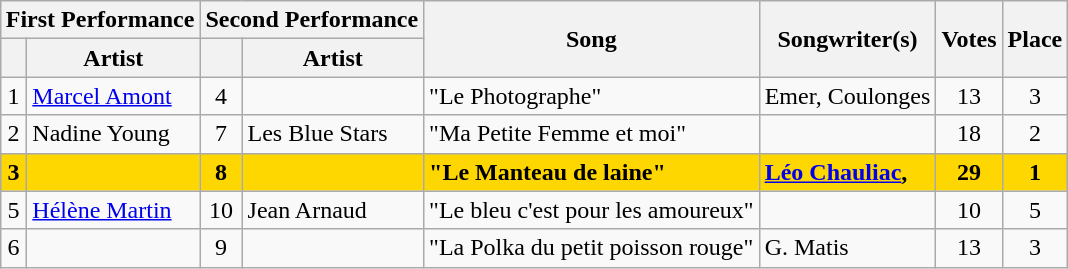<table class="sortable wikitable" style="margin: 1em auto 1em auto; text-align:left">
<tr>
<th colspan="2">First Performance</th>
<th colspan="2">Second Performance</th>
<th rowspan="2">Song</th>
<th rowspan="2">Songwriter(s)</th>
<th rowspan="2">Votes</th>
<th rowspan="2">Place</th>
</tr>
<tr>
<th></th>
<th>Artist</th>
<th></th>
<th>Artist</th>
</tr>
<tr>
<td align="center">1</td>
<td><a href='#'>Marcel Amont</a></td>
<td align="center">4</td>
<td></td>
<td>"Le Photographe"</td>
<td>Emer, Coulonges</td>
<td align="center">13</td>
<td align="center">3</td>
</tr>
<tr>
<td align="center">2</td>
<td>Nadine Young</td>
<td align="center">7</td>
<td>Les Blue Stars</td>
<td>"Ma Petite Femme et moi"</td>
<td></td>
<td align="center">18</td>
<td align="center">2</td>
</tr>
<tr style="font-weight:bold; background:gold;">
<td align="center">3</td>
<td></td>
<td align="center">8</td>
<td></td>
<td>"Le Manteau de laine"</td>
<td><a href='#'>Léo Chauliac</a>, </td>
<td align="center">29</td>
<td align="center">1</td>
</tr>
<tr>
<td align="center">5</td>
<td><a href='#'>Hélène Martin</a></td>
<td align="center">10</td>
<td>Jean Arnaud</td>
<td>"Le bleu c'est pour les amoureux"</td>
<td></td>
<td align="center">10</td>
<td align="center">5</td>
</tr>
<tr>
<td align="center">6</td>
<td></td>
<td align="center">9</td>
<td></td>
<td>"La Polka du petit poisson rouge"</td>
<td>G. Matis</td>
<td align="center">13</td>
<td align="center">3</td>
</tr>
</table>
